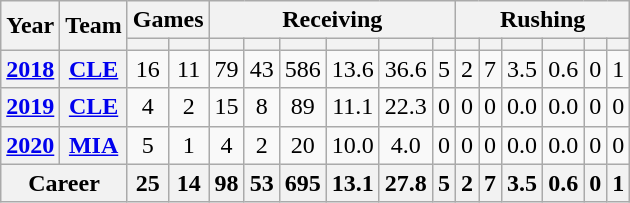<table class="wikitable" style="text-align:center;">
<tr>
<th rowspan="2">Year</th>
<th rowspan="2">Team</th>
<th colspan="2">Games</th>
<th colspan="6">Receiving</th>
<th colspan="6">Rushing</th>
</tr>
<tr>
<th></th>
<th></th>
<th></th>
<th></th>
<th></th>
<th></th>
<th></th>
<th></th>
<th></th>
<th></th>
<th></th>
<th></th>
<th></th>
<th></th>
</tr>
<tr>
<th><a href='#'>2018</a></th>
<th><a href='#'>CLE</a></th>
<td>16</td>
<td>11</td>
<td>79</td>
<td>43</td>
<td>586</td>
<td>13.6</td>
<td>36.6</td>
<td>5</td>
<td>2</td>
<td>7</td>
<td>3.5</td>
<td>0.6</td>
<td>0</td>
<td>1</td>
</tr>
<tr>
<th><a href='#'>2019</a></th>
<th><a href='#'>CLE</a></th>
<td>4</td>
<td>2</td>
<td>15</td>
<td>8</td>
<td>89</td>
<td>11.1</td>
<td>22.3</td>
<td>0</td>
<td>0</td>
<td>0</td>
<td>0.0</td>
<td>0.0</td>
<td>0</td>
<td>0</td>
</tr>
<tr>
<th><a href='#'>2020</a></th>
<th><a href='#'>MIA</a></th>
<td>5</td>
<td>1</td>
<td>4</td>
<td>2</td>
<td>20</td>
<td>10.0</td>
<td>4.0</td>
<td>0</td>
<td>0</td>
<td>0</td>
<td>0.0</td>
<td>0.0</td>
<td>0</td>
<td>0</td>
</tr>
<tr>
<th colspan="2">Career</th>
<th>25</th>
<th>14</th>
<th>98</th>
<th>53</th>
<th>695</th>
<th>13.1</th>
<th>27.8</th>
<th>5</th>
<th>2</th>
<th>7</th>
<th>3.5</th>
<th>0.6</th>
<th>0</th>
<th>1</th>
</tr>
</table>
